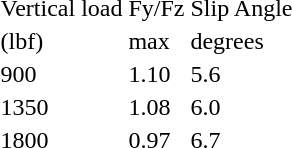<table>
<tr>
<td>Vertical load</td>
<td>Fy/Fz</td>
<td>Slip Angle</td>
</tr>
<tr>
<td>(lbf)</td>
<td>max</td>
<td>degrees</td>
</tr>
<tr>
<td>900</td>
<td>1.10</td>
<td>5.6</td>
</tr>
<tr>
<td>1350</td>
<td>1.08</td>
<td>6.0</td>
</tr>
<tr>
<td>1800</td>
<td>0.97</td>
<td>6.7</td>
</tr>
</table>
